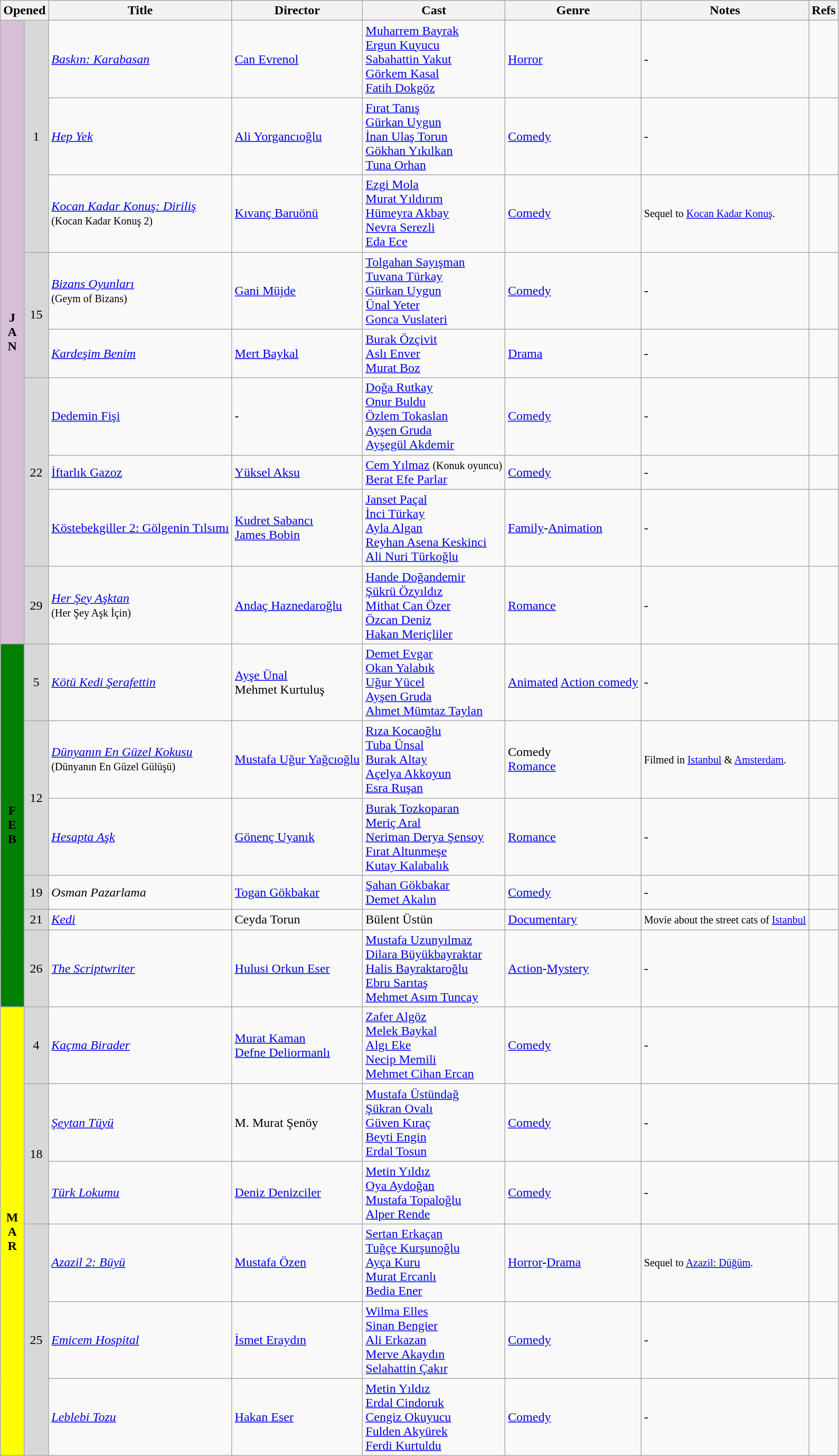<table class="wikitable sortable">
<tr>
<th colspan="2">Opened</th>
<th>Title</th>
<th>Director</th>
<th>Cast</th>
<th>Genre</th>
<th>Notes</th>
<th>Refs</th>
</tr>
<tr January!>
<td rowspan=9 style="text-align:center; background:thistle; "><strong>J<br>A<br>N<br></strong></td>
<td rowspan=3 style="text-align:center; background:#d8d8d8; ">1</td>
<td><em><a href='#'>Baskın: Karabasan</a></em></td>
<td><a href='#'>Can Evrenol</a></td>
<td><a href='#'>Muharrem Bayrak</a> <br> <a href='#'>Ergun Kuyucu</a> <br> <a href='#'>Sabahattin Yakut</a> <br> <a href='#'>Görkem Kasal</a> <br> <a href='#'>Fatih Dokgöz</a></td>
<td><a href='#'>Horror</a></td>
<td>-</td>
<td></td>
</tr>
<tr>
<td><em><a href='#'>Hep Yek</a></em></td>
<td><a href='#'>Ali Yorgancıoğlu</a></td>
<td><a href='#'>Fırat Tanış</a> <br> <a href='#'>Gürkan Uygun</a> <br> <a href='#'>İnan Ulaş Torun</a> <br> <a href='#'>Gökhan Yıkılkan</a> <br> <a href='#'>Tuna Orhan</a></td>
<td><a href='#'>Comedy</a></td>
<td>-</td>
<td></td>
</tr>
<tr>
<td><em><a href='#'>Kocan Kadar Konuş: Diriliş</a></em><br><small>(Kocan Kadar Konuş 2)</small></td>
<td><a href='#'>Kıvanç Baruönü</a></td>
<td><a href='#'>Ezgi Mola</a> <br> <a href='#'>Murat Yıldırım</a> <br><a href='#'>Hümeyra Akbay</a> <br> <a href='#'>Nevra Serezli</a> <br> <a href='#'>Eda Ece</a></td>
<td><a href='#'>Comedy</a></td>
<td><small>Sequel to <a href='#'>Kocan Kadar Konuş</a>.</small></td>
<td></td>
</tr>
<tr>
<td rowspan=2 style="text-align:center; background:#d8d8d8; textcolor:#000;">15</td>
<td><em><a href='#'>Bizans Oyunları</a></em><br><small>(Geym of Bizans)</small></td>
<td><a href='#'>Gani Müjde</a></td>
<td><a href='#'>Tolgahan Sayışman</a> <br> <a href='#'>Tuvana Türkay</a> <br> <a href='#'>Gürkan Uygun</a> <br> <a href='#'>Ünal Yeter</a> <br> <a href='#'>Gonca Vuslateri</a></td>
<td><a href='#'>Comedy</a></td>
<td>-</td>
<td></td>
</tr>
<tr>
<td><em><a href='#'>Kardeşim Benim</a></em></td>
<td><a href='#'>Mert Baykal</a></td>
<td><a href='#'>Burak Özçivit</a> <br> <a href='#'>Aslı Enver</a> <br> <a href='#'>Murat Boz</a></td>
<td><a href='#'>Drama</a></td>
<td>-</td>
<td></td>
</tr>
<tr>
<td rowspan=3 style="text-align:center; background:#d8d8d8; textcolor:#000;">22</td>
<td><a href='#'>Dedemin Fişi</a></td>
<td>-</td>
<td><a href='#'>Doğa Rutkay</a> <br> <a href='#'>Onur Buldu</a> <br> <a href='#'>Özlem Tokaslan</a> <br> <a href='#'>Ayşen Gruda</a> <br> <a href='#'>Ayşegül Akdemir</a></td>
<td><a href='#'>Comedy</a></td>
<td>-</td>
<td></td>
</tr>
<tr>
<td><a href='#'>İftarlık Gazoz</a></td>
<td><a href='#'>Yüksel Aksu</a></td>
<td><a href='#'>Cem Yılmaz</a> <small>(Konuk oyuncu)</small> <br> <a href='#'>Berat Efe Parlar</a></td>
<td><a href='#'>Comedy</a></td>
<td>-</td>
<td></td>
</tr>
<tr>
<td><a href='#'>Köstebekgiller 2: Gölgenin Tılsımı</a></td>
<td><a href='#'>Kudret Sabancı</a> <br> <a href='#'>James Bobin</a></td>
<td><a href='#'>Janset Paçal</a> <br> <a href='#'>İnci Türkay</a> <br> <a href='#'>Ayla Algan</a> <br> <a href='#'>Reyhan Asena Keskinci</a> <br> <a href='#'>Ali Nuri Türkoğlu</a></td>
<td><a href='#'>Family</a>-<a href='#'>Animation</a></td>
<td>-</td>
<td></td>
</tr>
<tr>
<td rowspan=1 style="text-align:center; background:#d8d8d8; textcolor:#000;">29</td>
<td><em><a href='#'>Her Şey Aşktan</a></em><br><small>(Her Şey Aşk İçin)</small></td>
<td><a href='#'>Andaç Haznedaroğlu</a></td>
<td><a href='#'>Hande Doğandemir</a> <br> <a href='#'>Şükrü Özyıldız</a> <br> <a href='#'>Mithat Can Özer</a> <br> <a href='#'>Özcan Deniz</a> <br> <a href='#'>Hakan Meriçliler</a></td>
<td><a href='#'>Romance</a></td>
<td>-</td>
<td></td>
</tr>
<tr>
<td rowspan=6 style="text-align:center; background:green; textcolor:#000;"><strong>F<br>E<br>B</strong></td>
<td rowspan=1 style="text-align:center; background:#d8d8d8; textcolor:#000;">5</td>
<td><em><a href='#'>Kötü Kedi Şerafettin</a></em></td>
<td><a href='#'>Ayşe Ünal</a> <br> Mehmet Kurtuluş</td>
<td><a href='#'>Demet Evgar</a> <br> <a href='#'>Okan Yalabık</a> <br> <a href='#'>Uğur Yücel</a> <br> <a href='#'>Ayşen Gruda</a> <br> <a href='#'>Ahmet Mümtaz Taylan</a></td>
<td><a href='#'>Animated</a> <a href='#'>Action comedy</a></td>
<td>-</td>
<td></td>
</tr>
<tr>
<td rowspan=2 style="text-align:center; background:#d8d8d8; textcolor:#000;">12</td>
<td><em><a href='#'>Dünyanın En Güzel Kokusu</a></em><br><small>(Dünyanın En Güzel Gülüşü)</small></td>
<td><a href='#'>Mustafa Uğur Yağcıoğlu</a></td>
<td><a href='#'>Rıza Kocaoğlu</a> <br> <a href='#'>Tuba Ünsal</a> <br> <a href='#'>Burak Altay</a> <br> <a href='#'>Açelya Akkoyun</a> <br> <a href='#'>Esra Ruşan</a></td>
<td Comedy film>Comedy<br> <a href='#'>Romance</a></td>
<td><small>Filmed in <a href='#'>Istanbul</a> & <a href='#'>Amsterdam</a>.</small></td>
<td></td>
</tr>
<tr>
<td><em><a href='#'>Hesapta Aşk</a></em></td>
<td><a href='#'>Gönenç Uyanık</a></td>
<td><a href='#'>Burak Tozkoparan</a> <br> <a href='#'>Meriç Aral</a> <br> <a href='#'>Neriman Derya Şensoy</a> <br> <a href='#'>Fırat Altunmeşe</a> <br> <a href='#'>Kutay Kalabalık</a></td>
<td><a href='#'>Romance</a></td>
<td>-</td>
<td></td>
</tr>
<tr>
<td rowspan=1 style="text-align:center; background:#d8d8d8; textcolor:#000;">19</td>
<td><em>Osman Pazarlama</em></td>
<td><a href='#'>Togan Gökbakar</a></td>
<td><a href='#'>Şahan Gökbakar</a> <br> <a href='#'>Demet Akalın</a></td>
<td><a href='#'>Comedy</a></td>
<td>-</td>
<td></td>
</tr>
<tr>
<td rowspan=1 style="text-align:center; background:#d8d8d8; textcolor:#000;">21</td>
<td><em><a href='#'>Kedi</a></em></td>
<td>Ceyda Torun</td>
<td>Bülent Üstün</td>
<td><a href='#'>Documentary</a></td>
<td><small>Movie about the street cats of <a href='#'>Istanbul</a></small></td>
<td></td>
</tr>
<tr>
<td rowspan=1 style="text-align:center; background:#d8d8d8; textcolor:#000;">26</td>
<td><em><a href='#'>The Scriptwriter</a></em></td>
<td><a href='#'>Hulusi Orkun Eser</a></td>
<td><a href='#'>Mustafa Uzunyılmaz</a> <br> <a href='#'>Dilara Büyükbayraktar</a> <br> <a href='#'>Halis Bayraktaroğlu</a> <br> <a href='#'>Ebru Sarıtaş</a> <br> <a href='#'>Mehmet Asım Tuncay</a></td>
<td><a href='#'>Action</a>-<a href='#'>Mystery</a></td>
<td>-</td>
<td></td>
</tr>
<tr>
<td rowspan=6 style="text-align:center; background:yellow; textcolor:#000;"><strong>M<br>A<br>R</strong></td>
<td rowspan=1 style="text-align:center; background:#d8d8d8; textcolor:#000;">4</td>
<td><em><a href='#'>Kaçma Birader</a></em></td>
<td><a href='#'>Murat Kaman</a><br><a href='#'>Defne Deliormanlı</a></td>
<td><a href='#'>Zafer Algöz</a> <br> <a href='#'>Melek Baykal</a> <br> <a href='#'>Algı Eke</a> <br> <a href='#'>Necip Memili</a> <br> <a href='#'>Mehmet Cihan Ercan</a></td>
<td><a href='#'>Comedy</a></td>
<td>-</td>
<td></td>
</tr>
<tr>
<td rowspan=2 style="text-align:center; background:#d8d8d8; textcolor:#000;">18</td>
<td><em><a href='#'>Şeytan Tüyü</a></em></td>
<td>M. Murat Şenöy</td>
<td><a href='#'>Mustafa Üstündağ</a> <br> <a href='#'>Şükran Ovalı</a> <br> <a href='#'>Güven Kıraç</a> <br> <a href='#'>Beyti Engin</a> <br> <a href='#'>Erdal Tosun</a></td>
<td><a href='#'>Comedy</a></td>
<td>-</td>
<td></td>
</tr>
<tr>
<td><em><a href='#'>Türk Lokumu</a></em></td>
<td><a href='#'>Deniz Denizciler</a></td>
<td><a href='#'>Metin Yıldız</a> <br> <a href='#'>Oya Aydoğan</a> <br> <a href='#'>Mustafa Topaloğlu</a> <br> <a href='#'>Alper Rende</a></td>
<td><a href='#'>Comedy</a></td>
<td>-</td>
<td></td>
</tr>
<tr>
<td rowspan=3 style="text-align:center; background:#d8d8d8; textcolor:#000;">25</td>
<td><em><a href='#'>Azazil 2: Büyü</a></em></td>
<td><a href='#'>Mustafa Özen</a></td>
<td><a href='#'>Sertan Erkaçan</a> <br> <a href='#'>Tuğçe Kurşunoğlu</a> <br> <a href='#'>Ayça Kuru</a> <br> <a href='#'>Murat Ercanlı</a> <br> <a href='#'>Bedia Ener</a></td>
<td><a href='#'>Horror</a>-<a href='#'>Drama</a></td>
<td><small> Sequel to <a href='#'>Azazil: Düğüm</a>. </small></td>
<td></td>
</tr>
<tr>
<td><em><a href='#'>Emicem Hospital</a></em></td>
<td><a href='#'>İsmet Eraydın</a></td>
<td><a href='#'>Wilma Elles</a> <br> <a href='#'>Sinan Bengier</a> <br> <a href='#'>Ali Erkazan</a> <br> <a href='#'>Merve Akaydın</a> <br> <a href='#'>Selahattin Çakır</a></td>
<td><a href='#'>Comedy</a></td>
<td>-</td>
<td></td>
</tr>
<tr>
<td><em><a href='#'>Leblebi Tozu</a></em></td>
<td><a href='#'>Hakan Eser</a></td>
<td><a href='#'>Metin Yıldız</a> <br> <a href='#'>Erdal Cindoruk</a> <br> <a href='#'>Cengiz Okuyucu</a> <br> <a href='#'>Fulden Akyürek</a> <br> <a href='#'>Ferdi Kurtuldu</a></td>
<td><a href='#'>Comedy</a></td>
<td>-</td>
<td></td>
</tr>
</table>
